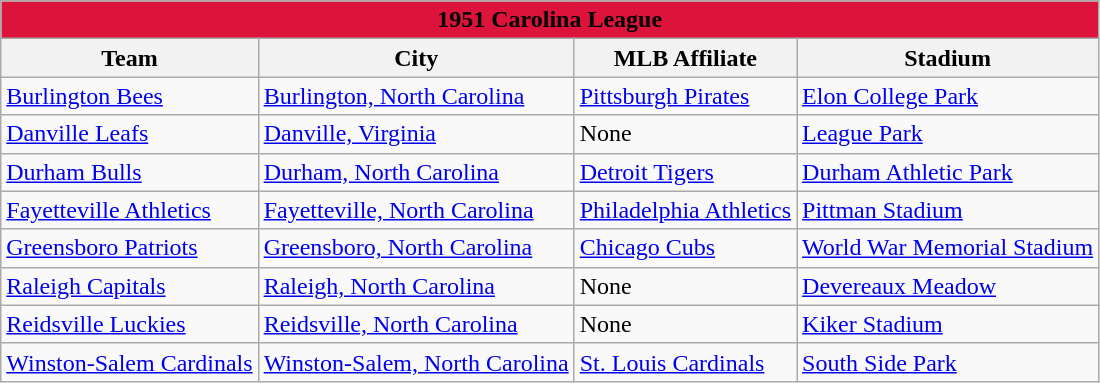<table class="wikitable" style="width:auto">
<tr>
<td bgcolor="#DC143C" align="center" colspan="7"><strong><span>1951 Carolina League</span></strong></td>
</tr>
<tr>
<th>Team</th>
<th>City</th>
<th>MLB Affiliate</th>
<th>Stadium</th>
</tr>
<tr>
<td><a href='#'>Burlington Bees</a></td>
<td><a href='#'>Burlington, North Carolina</a></td>
<td><a href='#'>Pittsburgh Pirates</a></td>
<td><a href='#'>Elon College Park</a></td>
</tr>
<tr>
<td><a href='#'>Danville Leafs</a></td>
<td><a href='#'>Danville, Virginia</a></td>
<td>None</td>
<td><a href='#'>League Park</a></td>
</tr>
<tr>
<td><a href='#'>Durham Bulls</a></td>
<td><a href='#'>Durham, North Carolina</a></td>
<td><a href='#'>Detroit Tigers</a></td>
<td><a href='#'>Durham Athletic Park</a></td>
</tr>
<tr>
<td><a href='#'>Fayetteville Athletics</a></td>
<td><a href='#'>Fayetteville, North Carolina</a></td>
<td><a href='#'>Philadelphia Athletics</a></td>
<td><a href='#'>Pittman Stadium</a></td>
</tr>
<tr>
<td><a href='#'>Greensboro Patriots</a></td>
<td><a href='#'>Greensboro, North Carolina</a></td>
<td><a href='#'>Chicago Cubs</a></td>
<td><a href='#'>World War Memorial Stadium</a></td>
</tr>
<tr>
<td><a href='#'>Raleigh Capitals</a></td>
<td><a href='#'>Raleigh, North Carolina</a></td>
<td>None</td>
<td><a href='#'>Devereaux Meadow</a></td>
</tr>
<tr>
<td><a href='#'>Reidsville Luckies</a></td>
<td><a href='#'>Reidsville, North Carolina</a></td>
<td>None</td>
<td><a href='#'>Kiker Stadium</a></td>
</tr>
<tr>
<td><a href='#'>Winston-Salem Cardinals</a></td>
<td><a href='#'>Winston-Salem, North Carolina</a></td>
<td><a href='#'>St. Louis Cardinals</a></td>
<td><a href='#'>South Side Park</a></td>
</tr>
</table>
